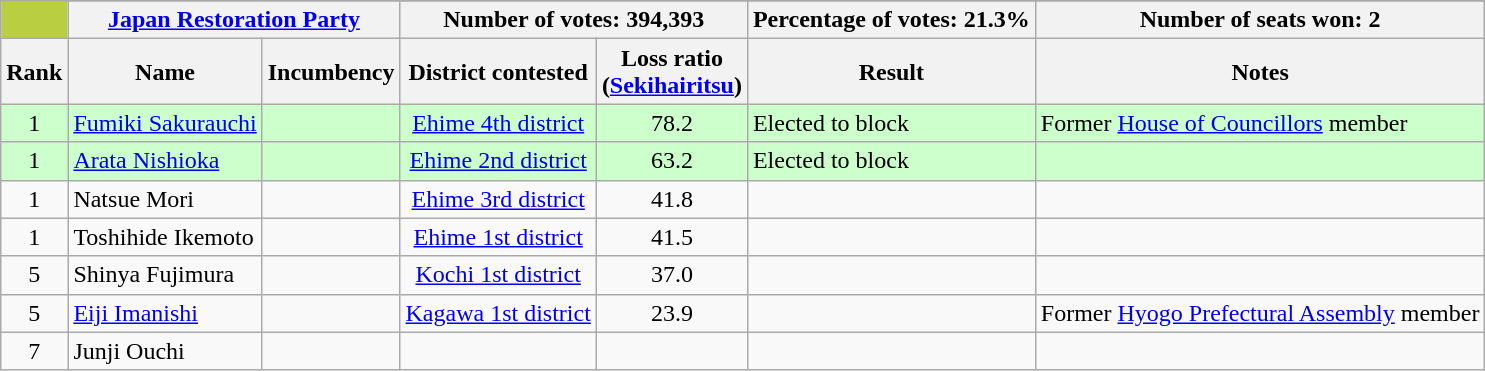<table class="wikitable sortable" style="text-align: center; ">
<tr ------------------>
</tr>
<tr class="vcard">
<th style="background-color: #B9CF41; width: 5px;"></th>
<th colspan="2" align="center"><a href='#'>Japan Restoration Party</a></th>
<th colspan="2" align="center">Number of votes: 394,393</th>
<th colspan="1" align="center">Percentage of votes: 21.3%</th>
<th colspan="2" align="center">Number of seats won: 2</th>
</tr>
<tr>
<th>Rank</th>
<th>Name</th>
<th>Incumbency</th>
<th>District contested</th>
<th>Loss ratio<br>(<a href='#'>Sekihairitsu</a>)</th>
<th>Result</th>
<th>Notes</th>
</tr>
<tr style="display:none;">
<td>99999</td>
<td>AAA</td>
<td>AAA</td>
<td>AAA</td>
<td>99999</td>
<td>AAA </td>
</tr>
<tr style="display:none;">
<td>000</td>
<td>ZZZ</td>
<td>ZZZ</td>
<td>ZZZ</td>
<td>000</td>
<td>ZZZ</td>
</tr>
<tr style="background-color:#cfc;">
<td>1</td>
<td style="text-align:left;"><span></span> <a href='#'>Fumiki Sakurauchi</a></td>
<td><span></span></td>
<td><a href='#'>Ehime 4th district</a></td>
<td>78.2</td>
<td style="text-align:left;"><span></span> Elected to block</td>
<td align=left><span></span>Former <a href='#'>House of Councillors</a> member</td>
</tr>
<tr style="background-color:#cfc;">
<td>1</td>
<td style="text-align:left;"><span></span> <a href='#'>Arata Nishioka</a></td>
<td><span></span></td>
<td><a href='#'>Ehime 2nd district</a></td>
<td>63.2</td>
<td style="text-align:left;"><span></span> Elected to block</td>
<td align=left><span></span></td>
</tr>
<tr>
<td>1</td>
<td style="text-align:left;"><span></span> Natsue Mori</td>
<td><span></span></td>
<td><a href='#'>Ehime 3rd district</a></td>
<td>41.8</td>
<td style="text-align:left;"><span></span></td>
<td align=left><span></span></td>
</tr>
<tr>
<td>1</td>
<td style="text-align:left;"><span></span> Toshihide Ikemoto</td>
<td><span></span></td>
<td><a href='#'>Ehime 1st district</a></td>
<td>41.5</td>
<td style="text-align:left;"><span></span></td>
<td align=left><span></span></td>
</tr>
<tr>
<td>5</td>
<td style="text-align:left;"><span></span> Shinya Fujimura</td>
<td><span></span></td>
<td><a href='#'>Kochi 1st district</a></td>
<td>37.0</td>
<td style="text-align:left;"><span></span></td>
<td align=left><span></span></td>
</tr>
<tr>
<td>5</td>
<td style="text-align:left;"><span></span> <a href='#'>Eiji Imanishi</a></td>
<td><span></span></td>
<td><a href='#'>Kagawa 1st district</a></td>
<td>23.9</td>
<td style="text-align:left;"><span></span></td>
<td align=left><span></span>Former <a href='#'>Hyogo Prefectural Assembly</a> member</td>
</tr>
<tr>
<td>7</td>
<td style="text-align:left;"><span></span> Junji Ouchi</td>
<td><span></span></td>
<td><span></span></td>
<td></td>
<td style="text-align:left;"><span></span></td>
<td align=left><span></span></td>
</tr>
</table>
